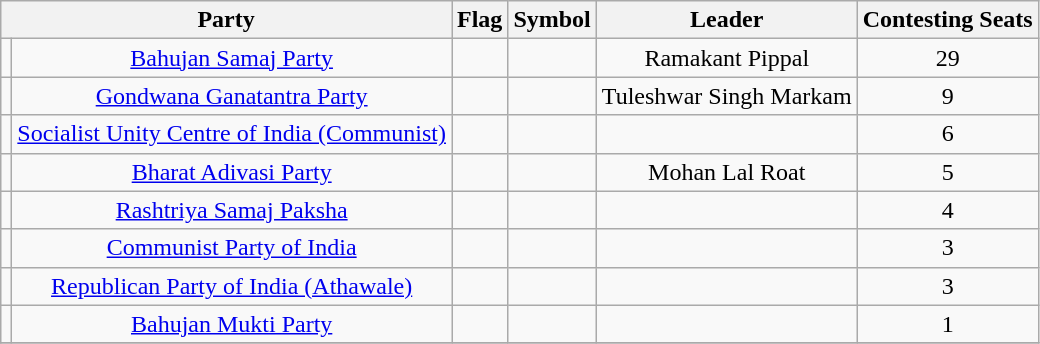<table class="wikitable" style="text-align:center">
<tr>
<th colspan="2">Party</th>
<th>Flag</th>
<th>Symbol</th>
<th>Leader</th>
<th>Contesting Seats</th>
</tr>
<tr>
<td></td>
<td><a href='#'>Bahujan Samaj Party</a></td>
<td></td>
<td></td>
<td>Ramakant Pippal</td>
<td>29</td>
</tr>
<tr>
<td></td>
<td><a href='#'>Gondwana Ganatantra Party</a></td>
<td></td>
<td></td>
<td>Tuleshwar Singh Markam</td>
<td>9</td>
</tr>
<tr>
<td></td>
<td><a href='#'>Socialist Unity Centre of India (Communist)</a></td>
<td></td>
<td></td>
<td></td>
<td>6</td>
</tr>
<tr>
<td></td>
<td><a href='#'>Bharat Adivasi Party</a></td>
<td></td>
<td></td>
<td>Mohan Lal Roat</td>
<td>5</td>
</tr>
<tr>
<td></td>
<td><a href='#'>Rashtriya Samaj Paksha</a></td>
<td></td>
<td></td>
<td></td>
<td>4</td>
</tr>
<tr>
<td></td>
<td><a href='#'>Communist Party of India</a></td>
<td></td>
<td></td>
<td></td>
<td>3</td>
</tr>
<tr>
<td></td>
<td><a href='#'>Republican Party of India (Athawale)</a></td>
<td></td>
<td></td>
<td></td>
<td>3</td>
</tr>
<tr>
<td></td>
<td><a href='#'>Bahujan Mukti Party</a></td>
<td></td>
<td></td>
<td></td>
<td>1</td>
</tr>
<tr>
</tr>
</table>
